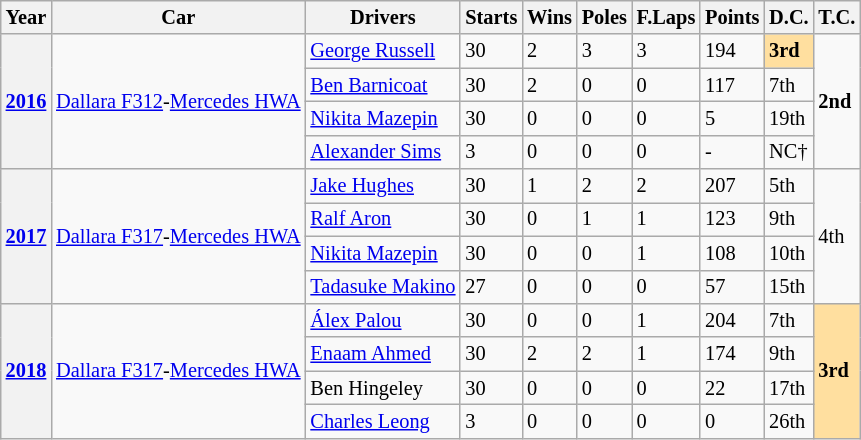<table class="wikitable" style="font-size:85%">
<tr>
<th>Year</th>
<th>Car</th>
<th>Drivers</th>
<th>Starts</th>
<th>Wins</th>
<th>Poles</th>
<th>F.Laps</th>
<th>Points</th>
<th>D.C.</th>
<th>T.C.</th>
</tr>
<tr>
<th rowspan="4"><a href='#'><strong>2016</strong></a></th>
<td rowspan="4"><a href='#'>Dallara F312</a>-<a href='#'>Mercedes HWA</a></td>
<td> <a href='#'>George Russell</a></td>
<td>30</td>
<td>2</td>
<td>3</td>
<td>3</td>
<td>194</td>
<td style="background:#FFDF9F;"><strong>3rd</strong></td>
<td rowspan="4"><strong>2nd</strong></td>
</tr>
<tr>
<td> <a href='#'>Ben Barnicoat</a></td>
<td>30</td>
<td>2</td>
<td>0</td>
<td>0</td>
<td>117</td>
<td>7th</td>
</tr>
<tr>
<td> <a href='#'>Nikita Mazepin</a></td>
<td>30</td>
<td>0</td>
<td>0</td>
<td>0</td>
<td>5</td>
<td>19th</td>
</tr>
<tr>
<td> <a href='#'>Alexander Sims</a></td>
<td>3</td>
<td>0</td>
<td>0</td>
<td>0</td>
<td>-</td>
<td>NC†</td>
</tr>
<tr>
<th rowspan="4"><a href='#'><strong>2017</strong></a></th>
<td rowspan=4><a href='#'>Dallara F317</a>-<a href='#'>Mercedes HWA</a></td>
<td> <a href='#'>Jake Hughes</a></td>
<td>30</td>
<td>1</td>
<td>2</td>
<td>2</td>
<td>207</td>
<td>5th</td>
<td rowspan=4>4th</td>
</tr>
<tr>
<td> <a href='#'>Ralf Aron</a></td>
<td>30</td>
<td>0</td>
<td>1</td>
<td>1</td>
<td>123</td>
<td>9th</td>
</tr>
<tr>
<td> <a href='#'>Nikita Mazepin</a></td>
<td>30</td>
<td>0</td>
<td>0</td>
<td>1</td>
<td>108</td>
<td>10th</td>
</tr>
<tr>
<td> <a href='#'>Tadasuke Makino</a></td>
<td>27</td>
<td>0</td>
<td>0</td>
<td>0</td>
<td>57</td>
<td>15th</td>
</tr>
<tr>
<th rowspan="4"><a href='#'><strong>2018</strong></a></th>
<td rowspan=4><a href='#'>Dallara F317</a>-<a href='#'>Mercedes HWA</a></td>
<td> <a href='#'>Álex Palou</a></td>
<td>30</td>
<td>0</td>
<td>0</td>
<td>1</td>
<td>204</td>
<td>7th</td>
<td rowspan=4 style="background:#FFDF9F;"><strong>3rd</strong></td>
</tr>
<tr>
<td> <a href='#'>Enaam Ahmed</a></td>
<td>30</td>
<td>2</td>
<td>2</td>
<td>1</td>
<td>174</td>
<td>9th</td>
</tr>
<tr>
<td> Ben Hingeley</td>
<td>30</td>
<td>0</td>
<td>0</td>
<td>0</td>
<td>22</td>
<td>17th</td>
</tr>
<tr>
<td> <a href='#'>Charles Leong</a></td>
<td>3</td>
<td>0</td>
<td>0</td>
<td>0</td>
<td>0</td>
<td>26th</td>
</tr>
</table>
